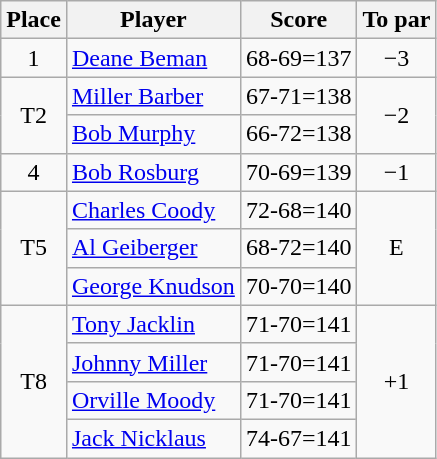<table class=wikitable>
<tr>
<th>Place</th>
<th>Player</th>
<th>Score</th>
<th>To par</th>
</tr>
<tr>
<td align=center>1</td>
<td> <a href='#'>Deane Beman</a></td>
<td>68-69=137</td>
<td align=center>−3</td>
</tr>
<tr>
<td rowspan=2 align=center>T2</td>
<td> <a href='#'>Miller Barber</a></td>
<td>67-71=138</td>
<td rowspan=2 align=center>−2</td>
</tr>
<tr>
<td> <a href='#'>Bob Murphy</a></td>
<td>66-72=138</td>
</tr>
<tr>
<td align=center>4</td>
<td> <a href='#'>Bob Rosburg</a></td>
<td>70-69=139</td>
<td align=center>−1</td>
</tr>
<tr>
<td rowspan=3 align=center>T5</td>
<td> <a href='#'>Charles Coody</a></td>
<td>72-68=140</td>
<td rowspan=3 align=center>E</td>
</tr>
<tr>
<td> <a href='#'>Al Geiberger</a></td>
<td>68-72=140</td>
</tr>
<tr>
<td> <a href='#'>George Knudson</a></td>
<td>70-70=140</td>
</tr>
<tr>
<td rowspan=4 align=center>T8</td>
<td> <a href='#'>Tony Jacklin</a></td>
<td>71-70=141</td>
<td rowspan=4 align=center>+1</td>
</tr>
<tr>
<td> <a href='#'>Johnny Miller</a></td>
<td>71-70=141</td>
</tr>
<tr>
<td> <a href='#'>Orville Moody</a></td>
<td>71-70=141</td>
</tr>
<tr>
<td> <a href='#'>Jack Nicklaus</a></td>
<td>74-67=141</td>
</tr>
</table>
